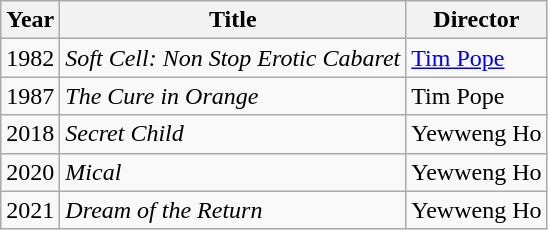<table class="wikitable sortable">
<tr>
<th>Year</th>
<th>Title</th>
<th>Director</th>
</tr>
<tr>
<td>1982</td>
<td><em>Soft Cell: Non Stop Erotic Cabaret</em></td>
<td><a href='#'>Tim Pope</a></td>
</tr>
<tr>
<td>1987</td>
<td><em>The Cure in Orange</em></td>
<td>Tim Pope</td>
</tr>
<tr>
<td>2018</td>
<td><em>Secret Child</em></td>
<td>Yewweng Ho</td>
</tr>
<tr>
<td>2020</td>
<td><em>Mical</em></td>
<td>Yewweng Ho</td>
</tr>
<tr>
<td>2021</td>
<td><em>Dream of the Return</em></td>
<td>Yewweng Ho</td>
</tr>
</table>
